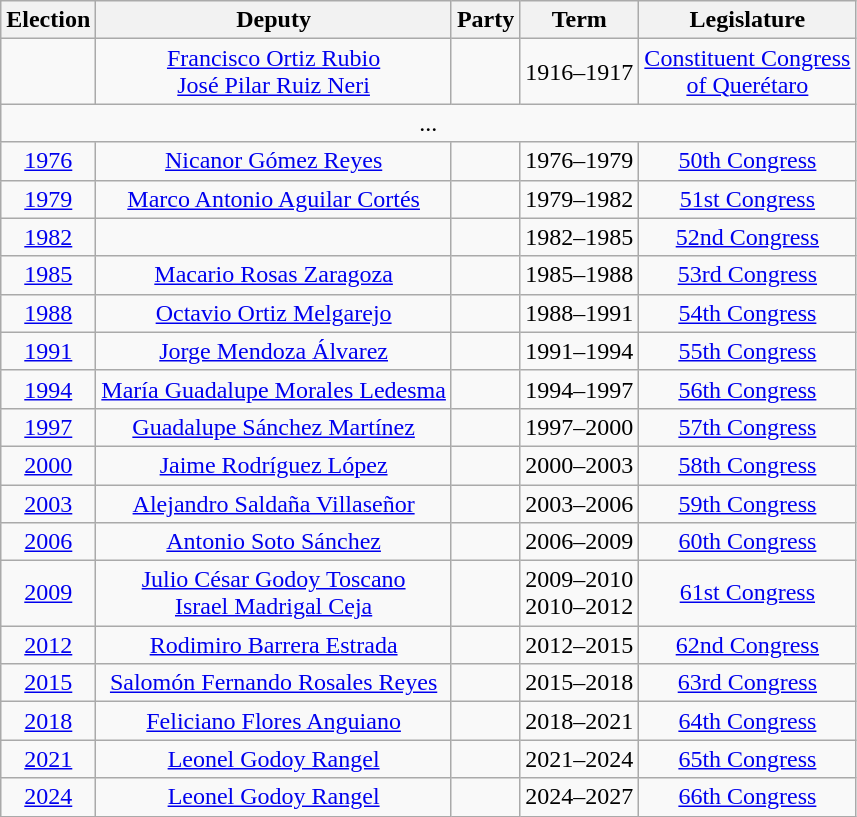<table class="wikitable sortable" style="text-align: center">
<tr>
<th>Election</th>
<th class="unsortable">Deputy</th>
<th class="unsortable">Party</th>
<th class="unsortable">Term</th>
<th class="unsortable">Legislature</th>
</tr>
<tr>
<td></td>
<td><a href='#'>Francisco Ortiz Rubio</a><br><a href='#'>José Pilar Ruiz Neri</a></td>
<td></td>
<td>1916–1917</td>
<td><a href='#'>Constituent Congress<br>of Querétaro</a></td>
</tr>
<tr>
<td colspan=5> ...</td>
</tr>
<tr>
<td><a href='#'>1976</a></td>
<td><a href='#'>Nicanor Gómez Reyes</a></td>
<td></td>
<td>1976–1979</td>
<td><a href='#'>50th Congress</a></td>
</tr>
<tr>
<td><a href='#'>1979</a></td>
<td><a href='#'>Marco Antonio Aguilar Cortés</a></td>
<td></td>
<td>1979–1982</td>
<td><a href='#'>51st Congress</a></td>
</tr>
<tr>
<td><a href='#'>1982</a></td>
<td></td>
<td></td>
<td>1982–1985</td>
<td><a href='#'>52nd Congress</a></td>
</tr>
<tr>
<td><a href='#'>1985</a></td>
<td><a href='#'>Macario Rosas Zaragoza</a></td>
<td></td>
<td>1985–1988</td>
<td><a href='#'>53rd Congress</a></td>
</tr>
<tr>
<td><a href='#'>1988</a></td>
<td><a href='#'>Octavio Ortiz Melgarejo</a></td>
<td></td>
<td>1988–1991</td>
<td><a href='#'>54th Congress</a></td>
</tr>
<tr>
<td><a href='#'>1991</a></td>
<td><a href='#'>Jorge Mendoza Álvarez</a></td>
<td></td>
<td>1991–1994</td>
<td><a href='#'>55th Congress</a></td>
</tr>
<tr>
<td><a href='#'>1994</a></td>
<td><a href='#'>María Guadalupe Morales Ledesma</a></td>
<td></td>
<td>1994–1997</td>
<td><a href='#'>56th Congress</a></td>
</tr>
<tr>
<td><a href='#'>1997</a></td>
<td><a href='#'>Guadalupe Sánchez Martínez</a></td>
<td></td>
<td>1997–2000</td>
<td><a href='#'>57th Congress</a></td>
</tr>
<tr>
<td><a href='#'>2000</a></td>
<td><a href='#'>Jaime Rodríguez López</a></td>
<td></td>
<td>2000–2003</td>
<td><a href='#'>58th Congress</a></td>
</tr>
<tr>
<td><a href='#'>2003</a></td>
<td><a href='#'>Alejandro Saldaña Villaseñor</a></td>
<td></td>
<td>2003–2006</td>
<td><a href='#'>59th Congress</a></td>
</tr>
<tr>
<td><a href='#'>2006</a></td>
<td><a href='#'>Antonio Soto Sánchez</a></td>
<td></td>
<td>2006–2009</td>
<td><a href='#'>60th Congress</a></td>
</tr>
<tr>
<td><a href='#'>2009</a></td>
<td><a href='#'>Julio César Godoy Toscano</a><br><a href='#'>Israel Madrigal Ceja</a></td>
<td></td>
<td>2009–2010<br>2010–2012</td>
<td><a href='#'>61st Congress</a></td>
</tr>
<tr>
<td><a href='#'>2012</a></td>
<td><a href='#'>Rodimiro Barrera Estrada</a></td>
<td></td>
<td>2012–2015</td>
<td><a href='#'>62nd Congress</a></td>
</tr>
<tr>
<td><a href='#'>2015</a></td>
<td><a href='#'>Salomón Fernando Rosales Reyes</a></td>
<td></td>
<td>2015–2018</td>
<td><a href='#'>63rd Congress</a></td>
</tr>
<tr>
<td><a href='#'>2018</a></td>
<td><a href='#'>Feliciano Flores Anguiano</a></td>
<td></td>
<td>2018–2021</td>
<td><a href='#'>64th Congress</a></td>
</tr>
<tr>
<td><a href='#'>2021</a></td>
<td><a href='#'>Leonel Godoy Rangel</a></td>
<td></td>
<td>2021–2024</td>
<td><a href='#'>65th Congress</a></td>
</tr>
<tr>
<td><a href='#'>2024</a></td>
<td><a href='#'>Leonel Godoy Rangel</a></td>
<td></td>
<td>2024–2027</td>
<td><a href='#'>66th Congress</a></td>
</tr>
</table>
